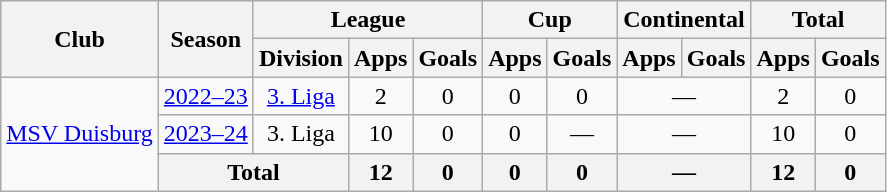<table class="wikitable" style="text-align:center">
<tr>
<th rowspan="2">Club</th>
<th rowspan="2">Season</th>
<th colspan="3">League</th>
<th colspan="2">Cup</th>
<th colspan="2">Continental</th>
<th colspan="2">Total</th>
</tr>
<tr>
<th>Division</th>
<th>Apps</th>
<th>Goals</th>
<th>Apps</th>
<th>Goals</th>
<th>Apps</th>
<th>Goals</th>
<th>Apps</th>
<th>Goals</th>
</tr>
<tr>
<td rowspan="3"><a href='#'>MSV Duisburg</a></td>
<td><a href='#'>2022–23</a></td>
<td><a href='#'>3. Liga</a></td>
<td>2</td>
<td>0</td>
<td>0</td>
<td>0</td>
<td colspan="2">—</td>
<td>2</td>
<td>0</td>
</tr>
<tr>
<td><a href='#'>2023–24</a></td>
<td>3. Liga</td>
<td>10</td>
<td>0</td>
<td>0</td>
<td 0>—</td>
<td colspan="2">—</td>
<td>10</td>
<td>0</td>
</tr>
<tr>
<th colspan="2">Total</th>
<th>12</th>
<th>0</th>
<th>0</th>
<th>0</th>
<th colspan="2">—</th>
<th>12</th>
<th>0</th>
</tr>
</table>
